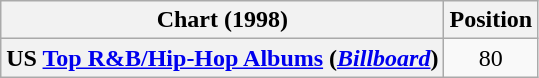<table class="wikitable plainrowheaders" style="text-align:center">
<tr>
<th scope="col">Chart (1998)</th>
<th scope="col">Position</th>
</tr>
<tr>
<th scope="row">US <a href='#'>Top R&B/Hip-Hop Albums</a> (<em><a href='#'>Billboard</a></em>)</th>
<td>80</td>
</tr>
</table>
